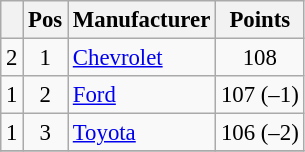<table class="wikitable" style="font-size: 95%">
<tr>
<th></th>
<th>Pos</th>
<th>Manufacturer</th>
<th>Points</th>
</tr>
<tr>
<td align="left"> 2</td>
<td style="text-align:center;">1</td>
<td><a href='#'>Chevrolet</a></td>
<td style="text-align:center;">108</td>
</tr>
<tr>
<td align="left"> 1</td>
<td style="text-align:center;">2</td>
<td><a href='#'>Ford</a></td>
<td style="text-align:center;">107 (–1)</td>
</tr>
<tr>
<td align="left"> 1</td>
<td style="text-align:center;">3</td>
<td><a href='#'>Toyota</a></td>
<td style="text-align:center;">106 (–2)</td>
</tr>
<tr class="sortbottom">
</tr>
</table>
